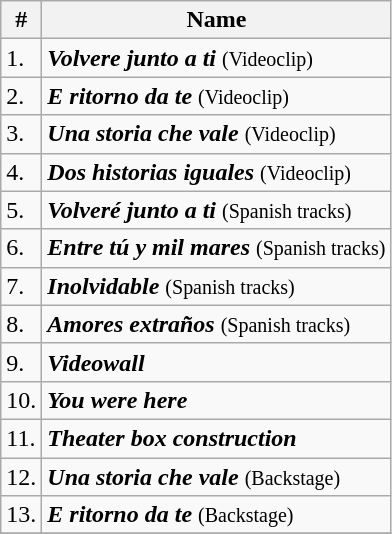<table class="wikitable">
<tr>
<th>#</th>
<th>Name</th>
</tr>
<tr>
<td>1.</td>
<td><strong><em>Volvere junto a ti</em></strong> <small>(Videoclip)</small></td>
</tr>
<tr>
<td>2.</td>
<td><strong><em>E ritorno da te</em></strong> <small>(Videoclip)</small></td>
</tr>
<tr>
<td>3.</td>
<td><strong><em>Una storia che vale</em></strong> <small>(Videoclip)</small></td>
</tr>
<tr>
<td>4.</td>
<td><strong><em>Dos historias iguales</em></strong> <small>(Videoclip)</small></td>
</tr>
<tr>
<td>5.</td>
<td><strong><em>Volveré junto a ti</em></strong> <small>(Spanish tracks)</small></td>
</tr>
<tr>
<td>6.</td>
<td><strong><em>Entre tú y mil mares</em></strong> <small>(Spanish tracks)</small></td>
</tr>
<tr>
<td>7.</td>
<td><strong><em>Inolvidable</em></strong> <small>(Spanish tracks)</small></td>
</tr>
<tr>
<td>8.</td>
<td><strong><em>Amores extraños</em></strong> <small>(Spanish tracks)</small></td>
</tr>
<tr>
<td>9.</td>
<td><strong><em>Videowall</em></strong></td>
</tr>
<tr>
<td>10.</td>
<td><strong><em>You were here</em></strong></td>
</tr>
<tr>
<td>11.</td>
<td><strong><em>Theater box construction</em></strong></td>
</tr>
<tr>
<td>12.</td>
<td><strong><em>Una storia che vale</em></strong> <small>(Backstage)</small></td>
</tr>
<tr>
<td>13.</td>
<td><strong><em>E ritorno da te</em></strong> <small>(Backstage)</small></td>
</tr>
<tr>
</tr>
</table>
